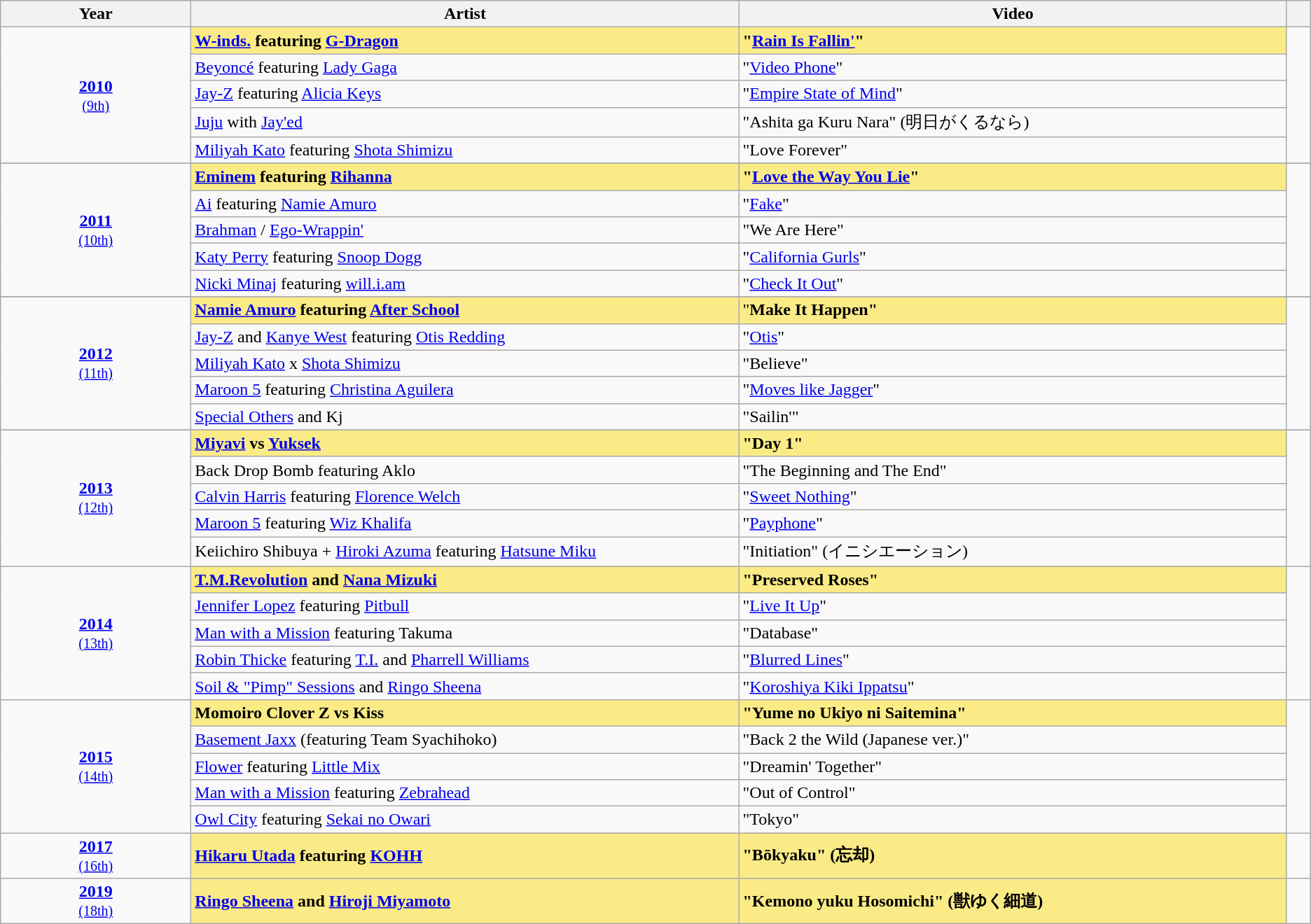<table class="sortable wikitable">
<tr>
<th width="8%">Year</th>
<th width="23%">Artist</th>
<th width="23%">Video</th>
<th width="1%"></th>
</tr>
<tr>
<td rowspan=5 style="text-align:center"><strong><a href='#'>2010</a></strong><br><small><a href='#'>(9th)</a></small></td>
<td style="background:#FAEB86"><strong><a href='#'>W-inds.</a> featuring <a href='#'>G-Dragon</a></strong></td>
<td style="background:#FAEB86"><strong>"<a href='#'>Rain Is Fallin'</a>"</strong></td>
<td rowspan=5 style="text-align:center"></td>
</tr>
<tr>
<td><a href='#'>Beyoncé</a> featuring <a href='#'>Lady Gaga</a></td>
<td>"<a href='#'>Video Phone</a>"</td>
</tr>
<tr>
<td><a href='#'>Jay-Z</a> featuring <a href='#'>Alicia Keys</a></td>
<td>"<a href='#'>Empire State of Mind</a>"</td>
</tr>
<tr>
<td><a href='#'>Juju</a> with <a href='#'>Jay'ed</a></td>
<td>"Ashita ga Kuru Nara" (明日がくるなら)</td>
</tr>
<tr>
<td><a href='#'>Miliyah Kato</a> featuring <a href='#'>Shota Shimizu</a></td>
<td>"Love Forever"</td>
</tr>
<tr>
</tr>
<tr>
<td rowspan=5 style="text-align:center"><strong><a href='#'>2011</a></strong><br><small><a href='#'>(10th)</a></small></td>
<td style="background:#FAEB86"><strong><a href='#'>Eminem</a> featuring <a href='#'>Rihanna</a></strong></td>
<td style="background:#FAEB86"><strong>"<a href='#'>Love the Way You Lie</a>"</strong></td>
<td rowspan=5 style="text-align:center"></td>
</tr>
<tr>
<td><a href='#'>Ai</a> featuring <a href='#'>Namie Amuro</a></td>
<td>"<a href='#'>Fake</a>"</td>
</tr>
<tr>
<td><a href='#'>Brahman</a> / <a href='#'>Ego-Wrappin'</a></td>
<td>"We Are Here"</td>
</tr>
<tr>
<td><a href='#'>Katy Perry</a> featuring <a href='#'>Snoop Dogg</a></td>
<td>"<a href='#'>California Gurls</a>"</td>
</tr>
<tr>
<td><a href='#'>Nicki Minaj</a> featuring <a href='#'>will.i.am</a></td>
<td>"<a href='#'>Check It Out</a>"</td>
</tr>
<tr>
</tr>
<tr>
<td rowspan=5 style="text-align:center"><strong><a href='#'>2012</a></strong><br><small><a href='#'>(11th)</a></small></td>
<td style="background:#FAEB86"><strong><a href='#'>Namie Amuro</a> featuring <a href='#'>After School</a></strong></td>
<td style="background:#FAEB86">"<strong>Make It Happen"</strong></td>
<td rowspan=5 style="text-align:center"></td>
</tr>
<tr>
<td><a href='#'>Jay-Z</a> and <a href='#'>Kanye West</a> featuring <a href='#'>Otis Redding</a></td>
<td>"<a href='#'>Otis</a>"</td>
</tr>
<tr>
<td><a href='#'>Miliyah Kato</a> x <a href='#'>Shota Shimizu</a></td>
<td>"Believe"</td>
</tr>
<tr>
<td><a href='#'>Maroon 5</a> featuring <a href='#'>Christina Aguilera</a></td>
<td>"<a href='#'>Moves like Jagger</a>"</td>
</tr>
<tr>
<td><a href='#'>Special Others</a> and Kj</td>
<td>"Sailin'"</td>
</tr>
<tr>
</tr>
<tr>
<td rowspan=5 style="text-align:center"><strong><a href='#'>2013</a></strong><br><small><a href='#'>(12th)</a></small></td>
<td style="background:#FAEB86"><strong><a href='#'>Miyavi</a> vs <a href='#'>Yuksek</a></strong></td>
<td style="background:#FAEB86"><strong>"Day 1"</strong></td>
<td rowspan=5 style="text-align:center"></td>
</tr>
<tr>
<td>Back Drop Bomb featuring Aklo</td>
<td>"The Beginning and The End"</td>
</tr>
<tr>
<td><a href='#'>Calvin Harris</a> featuring <a href='#'>Florence Welch</a></td>
<td>"<a href='#'>Sweet Nothing</a>"</td>
</tr>
<tr>
<td><a href='#'>Maroon 5</a> featuring <a href='#'>Wiz Khalifa</a></td>
<td>"<a href='#'>Payphone</a>"</td>
</tr>
<tr>
<td>Keiichiro Shibuya + <a href='#'>Hiroki Azuma</a> featuring <a href='#'>Hatsune Miku</a></td>
<td>"Initiation" (イニシエーション)</td>
</tr>
<tr>
<td rowspan=5 style="text-align:center"><strong><a href='#'>2014</a></strong><br><small><a href='#'>(13th)</a></small></td>
<td style="background:#FAEB86"><strong><a href='#'>T.M.Revolution</a> and <a href='#'>Nana Mizuki</a></strong></td>
<td style="background:#FAEB86"><strong>"Preserved Roses"</strong></td>
<td rowspan=5 style="text-align:center"></td>
</tr>
<tr>
<td><a href='#'>Jennifer Lopez</a> featuring <a href='#'>Pitbull</a></td>
<td>"<a href='#'>Live It Up</a>"</td>
</tr>
<tr>
<td><a href='#'>Man with a Mission</a> featuring Takuma</td>
<td>"Database"</td>
</tr>
<tr>
<td><a href='#'>Robin Thicke</a> featuring <a href='#'>T.I.</a> and <a href='#'>Pharrell Williams</a></td>
<td>"<a href='#'>Blurred Lines</a>"</td>
</tr>
<tr>
<td><a href='#'>Soil & "Pimp" Sessions</a> and <a href='#'>Ringo Sheena</a></td>
<td>"<a href='#'>Koroshiya Kiki Ippatsu</a>"</td>
</tr>
<tr>
<td rowspan=5 style="text-align:center"><strong><a href='#'>2015</a></strong><br><small><a href='#'>(14th)</a></small></td>
<td style="background:#FAEB86"><strong>Momoiro Clover Z vs Kiss</strong></td>
<td style="background:#FAEB86"><strong>"Yume no Ukiyo ni Saitemina"</strong></td>
<td rowspan=5 style="text-align:center"></td>
</tr>
<tr>
<td><a href='#'>Basement Jaxx</a> (featuring Team Syachihoko)</td>
<td>"Back 2 the Wild (Japanese ver.)"</td>
</tr>
<tr>
<td><a href='#'>Flower</a> featuring <a href='#'>Little Mix</a></td>
<td>"Dreamin' Together"</td>
</tr>
<tr>
<td><a href='#'>Man with a Mission</a> featuring <a href='#'>Zebrahead</a></td>
<td>"Out of Control"</td>
</tr>
<tr>
<td><a href='#'>Owl City</a> featuring <a href='#'>Sekai no Owari</a></td>
<td>"Tokyo"</td>
</tr>
<tr>
<td style="text-align:center"><strong><a href='#'>2017</a></strong><br><small><a href='#'>(16th)</a></small></td>
<td style="background:#FAEB86"><strong><a href='#'>Hikaru Utada</a> featuring <a href='#'>KOHH</a></strong></td>
<td style="background:#FAEB86"><strong>"Bōkyaku" (忘却)</strong></td>
<td style="text-align:center"></td>
</tr>
<tr>
<td style="text-align:center"><strong><a href='#'>2019</a></strong><br><small><a href='#'>(18th)</a></small></td>
<td style="background:#FAEB86"><strong><a href='#'>Ringo Sheena</a> and <a href='#'>Hiroji Miyamoto</a></strong></td>
<td style="background:#FAEB86"><strong>"Kemono yuku Hosomichi" (獣ゆく細道)</strong></td>
<td style="text-align:center"></td>
</tr>
</table>
